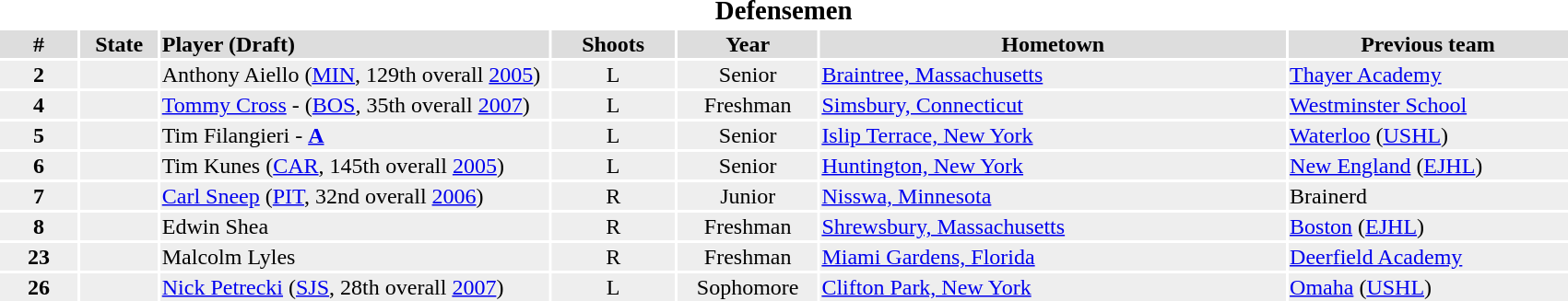<table width=90%>
<tr>
<th colspan=7  style="text-align:center"><big>Defensemen</big></th>
</tr>
<tr bgcolor="#dddddd">
<th width=5%>#</th>
<th width=5%>State</th>
<td align=left!!width=15%><strong>Player (Draft)</strong></td>
<th width=8%>Shoots</th>
<th width=9%>Year</th>
<th width=30%>Hometown</th>
<th width=18%>Previous team</th>
</tr>
<tr bgcolor="#eeeeee">
<td align=center><strong>2</strong></td>
<td align=center></td>
<td>Anthony Aiello (<a href='#'>MIN</a>, 129th overall <a href='#'>2005</a>)</td>
<td align=center>L</td>
<td align=center>Senior</td>
<td><a href='#'>Braintree, Massachusetts</a></td>
<td><a href='#'>Thayer Academy</a></td>
</tr>
<tr bgcolor="#eeeeee">
<td align=center><strong>4</strong></td>
<td align=center></td>
<td><a href='#'>Tommy Cross</a> - (<a href='#'>BOS</a>, 35th overall <a href='#'>2007</a>)</td>
<td align=center>L</td>
<td align=center>Freshman</td>
<td><a href='#'>Simsbury, Connecticut</a></td>
<td><a href='#'>Westminster School</a></td>
</tr>
<tr bgcolor="#eeeeee">
<td align=center><strong>5</strong></td>
<td align=center></td>
<td>Tim Filangieri - <strong><a href='#'>A</a></strong></td>
<td align=center>L</td>
<td align=center>Senior</td>
<td><a href='#'>Islip Terrace, New York</a></td>
<td><a href='#'>Waterloo</a> (<a href='#'>USHL</a>)</td>
</tr>
<tr bgcolor="#eeeeee">
<td align=center><strong>6</strong></td>
<td align=center></td>
<td>Tim Kunes (<a href='#'>CAR</a>, 145th overall <a href='#'>2005</a>)</td>
<td align=center>L</td>
<td align=center>Senior</td>
<td><a href='#'>Huntington, New York</a></td>
<td><a href='#'>New England</a> (<a href='#'>EJHL</a>)</td>
</tr>
<tr bgcolor="#eeeeee">
<td align=center><strong>7</strong></td>
<td align=center></td>
<td><a href='#'>Carl Sneep</a> (<a href='#'>PIT</a>, 32nd overall <a href='#'>2006</a>)</td>
<td align=center>R</td>
<td align=center>Junior</td>
<td><a href='#'>Nisswa, Minnesota</a></td>
<td>Brainerd</td>
</tr>
<tr bgcolor="#eeeeee">
<td align=center><strong>8</strong></td>
<td align=center></td>
<td>Edwin Shea</td>
<td align=center>R</td>
<td align=center>Freshman</td>
<td><a href='#'>Shrewsbury, Massachusetts</a></td>
<td><a href='#'>Boston</a> (<a href='#'>EJHL</a>)</td>
</tr>
<tr bgcolor="#eeeeee">
<td align=center><strong>23</strong></td>
<td align=center></td>
<td>Malcolm Lyles</td>
<td align=center>R</td>
<td align=center>Freshman</td>
<td><a href='#'>Miami Gardens, Florida</a></td>
<td><a href='#'>Deerfield Academy</a></td>
</tr>
<tr bgcolor="#eeeeee">
<td align=center><strong>26</strong></td>
<td align=center></td>
<td><a href='#'>Nick Petrecki</a> (<a href='#'>SJS</a>, 28th overall <a href='#'>2007</a>)</td>
<td align=center>L</td>
<td align=center>Sophomore</td>
<td><a href='#'>Clifton Park, New York</a></td>
<td><a href='#'>Omaha</a> (<a href='#'>USHL</a>)</td>
</tr>
</table>
